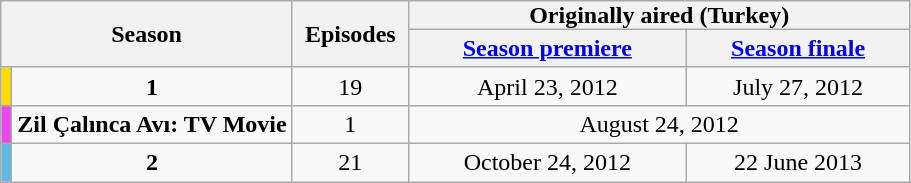<table class="wikitable">
<tr>
<th style="padding: 0px 8px" rowspan="2" colspan="2">Season</th>
<th style="padding: 0px 8px" rowspan="2">Episodes</th>
<th style="padding: 0px 80px" colspan="2">Originally aired (Turkey)</th>
</tr>
<tr>
<th><a href='#'>Season premiere</a></th>
<th><a href='#'>Season finale</a></th>
</tr>
<tr>
<td style="background:#FFDB07; color:#100; text-align:center;"></td>
<td style="text-align:center;"><strong>1</strong></td>
<td style="text-align:center;">19</td>
<td style="text-align:center;">April 23, 2012</td>
<td style="text-align:center;">July 27, 2012</td>
</tr>
<tr>
<td style="background:#ee45ee; color:#100; text-align:center;"></td>
<td style="text-align:center;"><strong>Zil Çalınca Avı: TV Movie</strong></td>
<td style="text-align:center;">1</td>
<td colspan="2" style="text-align:center;">August 24, 2012</td>
</tr>
<tr>
<td style="background:#5EB9E4; color:#100; text-align:center;"></td>
<td style="text-align:center;"><strong>2</strong></td>
<td style="text-align:center;">21</td>
<td style="text-align:center;">October 24, 2012</td>
<td style="text-align:center;">22 June 2013</td>
</tr>
</table>
